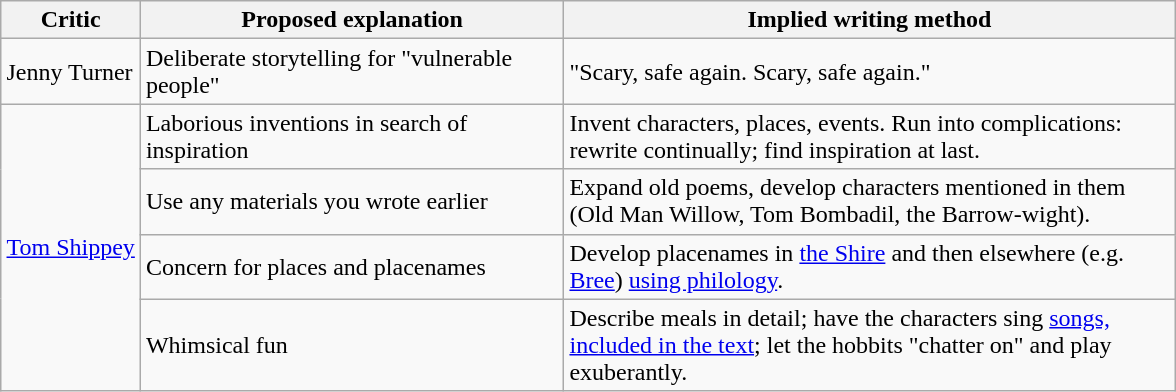<table class="wikitable" style="margin: 1em auto;">
<tr>
<th>Critic</th>
<th scope=col style="width: 275px;">Proposed explanation</th>
<th scope=col style="width: 400px;">Implied writing method</th>
</tr>
<tr>
<td>Jenny Turner</td>
<td>Deliberate storytelling for "vulnerable people"</td>
<td>"Scary, safe again. Scary, safe again."</td>
</tr>
<tr>
<td rowspan=4><a href='#'>Tom Shippey</a></td>
<td>Laborious inventions in search of inspiration</td>
<td>Invent characters, places, events. Run into complications: rewrite continually; find inspiration at last.</td>
</tr>
<tr>
<td>Use any materials you wrote earlier</td>
<td>Expand old poems, develop characters mentioned in them (Old Man Willow, Tom Bombadil, the Barrow-wight).</td>
</tr>
<tr>
<td>Concern for places and placenames</td>
<td>Develop placenames in <a href='#'>the Shire</a> and then elsewhere (e.g. <a href='#'>Bree</a>) <a href='#'>using philology</a>.</td>
</tr>
<tr>
<td>Whimsical fun</td>
<td>Describe meals in detail; have the characters sing <a href='#'>songs, included in the text</a>; let the hobbits "chatter on" and play exuberantly.</td>
</tr>
</table>
